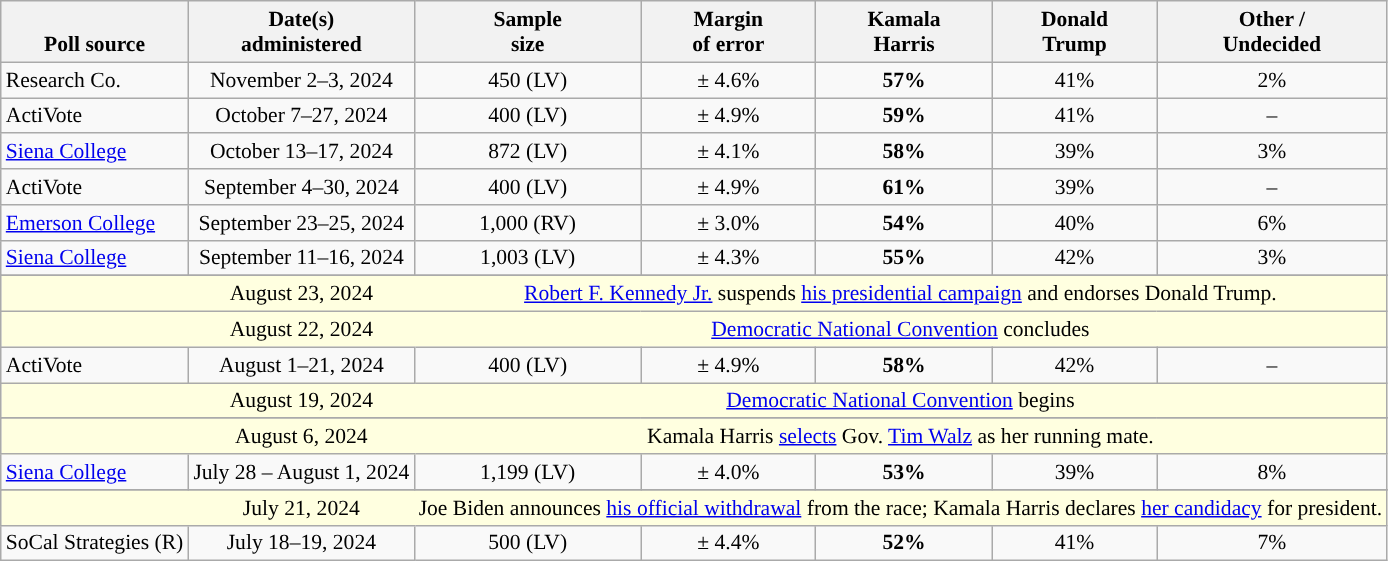<table class="wikitable sortable mw-datatable" style="font-size:90%;text-align:center;line-height:17px">
<tr valign=bottom>
<th>Poll source</th>
<th>Date(s)<br>administered</th>
<th>Sample<br>size</th>
<th>Margin<br>of error</th>
<th class="unsortable">Kamala<br>Harris<br></th>
<th class="unsortable">Donald<br>Trump<br></th>
<th class="unsortable">Other /<br>Undecided</th>
</tr>
<tr>
<td style="text-align:left;">Research Co.</td>
<td data-sort-value="2024-11-03">November 2–3, 2024</td>
<td>450 (LV)</td>
<td>± 4.6%</td>
<td style="color:black;background-color:"><strong>57%</strong></td>
<td>41%</td>
<td>2%</td>
</tr>
<tr>
<td style="text-align:left;">ActiVote</td>
<td data-sort-value="2024-10-27">October 7–27, 2024</td>
<td>400 (LV)</td>
<td>± 4.9%</td>
<td style="color:black;background-color:"><strong>59%</strong></td>
<td>41%</td>
<td>–</td>
</tr>
<tr>
<td style="text-align:left;"><a href='#'>Siena College</a></td>
<td data-sort-value="2024-10-17">October 13–17, 2024</td>
<td>872 (LV)</td>
<td>± 4.1%</td>
<td style="color:black;background-color:"><strong>58%</strong></td>
<td>39%</td>
<td>3%</td>
</tr>
<tr>
<td style="text-align:left;">ActiVote</td>
<td data-sort-value="2024-09-30">September 4–30, 2024</td>
<td>400 (LV)</td>
<td>± 4.9%</td>
<td style="color:black;background-color:"><strong>61%</strong></td>
<td>39%</td>
<td>–</td>
</tr>
<tr>
<td style="text-align:left;"><a href='#'>Emerson College</a></td>
<td data-sort-value="2024-09-25">September 23–25, 2024</td>
<td>1,000 (RV)</td>
<td>± 3.0%</td>
<td style="color:black;background-color:"><strong>54%</strong></td>
<td>40%</td>
<td>6%</td>
</tr>
<tr>
<td style="text-align:left;"><a href='#'>Siena College</a></td>
<td data-sort-value="2024-09-16">September 11–16, 2024</td>
<td>1,003 (LV)</td>
<td>± 4.3%</td>
<td style="color:black;background-color:"><strong>55%</strong></td>
<td>42%</td>
<td>3%</td>
</tr>
<tr>
</tr>
<tr style="background:lightyellow;">
<td style="border-right-style:hidden;"></td>
<td style="border-right-style:hidden; " data-sort-value="2024-08-21">August 23, 2024</td>
<td colspan="5"><a href='#'>Robert F. Kennedy Jr.</a> suspends <a href='#'>his presidential campaign</a> and endorses Donald Trump.</td>
</tr>
<tr style="background:lightyellow;">
<td style="border-right-style:hidden;"></td>
<td style="border-right-style:hidden; " data-sort-value="2024-08-22">August 22, 2024</td>
<td colspan="5"><a href='#'>Democratic National Convention</a> concludes</td>
</tr>
<tr>
<td style="text-align:left;">ActiVote</td>
<td data-sort-value="2024-08-21">August 1–21, 2024</td>
<td>400 (LV)</td>
<td>± 4.9%</td>
<td style="color:black;background-color:"><strong>58%</strong></td>
<td>42%</td>
<td>–</td>
</tr>
<tr style="background:lightyellow;">
<td style="border-right-style:hidden;"></td>
<td style="border-right-style:hidden; " data-sort-value="2024-08-19">August 19, 2024</td>
<td colspan="5"><a href='#'>Democratic National Convention</a> begins</td>
</tr>
<tr>
</tr>
<tr style="background:lightyellow;">
<td style="border-right-style:hidden;"></td>
<td style="border-right-style:hidden; " data-sort-value="2024-08-06">August 6, 2024</td>
<td colspan="5">Kamala Harris <a href='#'>selects</a> Gov. <a href='#'>Tim Walz</a> as her running mate.</td>
</tr>
<tr>
<td style="text-align:left;"><a href='#'>Siena College</a></td>
<td data-sort-value="2024-08-01">July 28 – August 1, 2024</td>
<td>1,199 (LV)</td>
<td>± 4.0%</td>
<td style="color:black;background-color:"><strong>53%</strong></td>
<td>39%</td>
<td>8%</td>
</tr>
<tr>
</tr>
<tr style="background:lightyellow;">
<td style="border-right-style:hidden; background:lightyellow;"></td>
<td style="border-right-style:hidden; " data-sort-value="2024-07-21">July 21, 2024</td>
<td colspan="6">Joe Biden announces <a href='#'>his official withdrawal</a> from the race; Kamala Harris declares <a href='#'>her candidacy</a> for president.</td>
</tr>
<tr>
<td style="text-align:left;">SoCal Strategies (R)</td>
<td data-sort-value="2024-07-19">July 18–19, 2024</td>
<td>500 (LV)</td>
<td>± 4.4%</td>
<td style="color:black;background-color:"><strong>52%</strong></td>
<td>41%</td>
<td>7%</td>
</tr>
</table>
